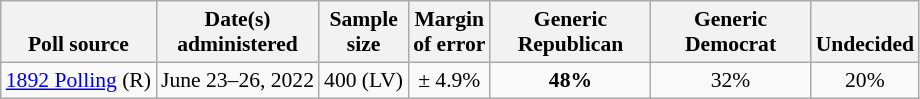<table class="wikitable" style="font-size:90%;text-align:center;">
<tr valign=bottom>
<th>Poll source</th>
<th>Date(s)<br>administered</th>
<th>Sample<br>size</th>
<th>Margin<br>of error</th>
<th style="width:100px;">Generic<br>Republican</th>
<th style="width:100px;">Generic<br>Democrat</th>
<th>Undecided</th>
</tr>
<tr>
<td style="text-align:left;"><a href='#'>1892 Polling</a> (R)</td>
<td>June 23–26, 2022</td>
<td>400 (LV)</td>
<td>± 4.9%</td>
<td><strong>48%</strong></td>
<td>32%</td>
<td>20%</td>
</tr>
</table>
